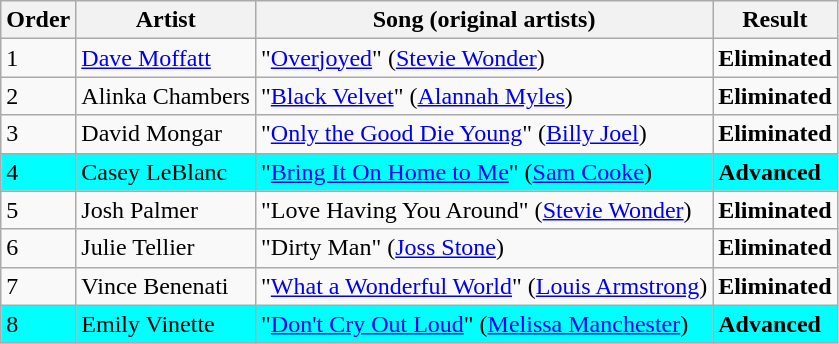<table class=wikitable>
<tr>
<th>Order</th>
<th>Artist</th>
<th>Song (original artists)</th>
<th>Result</th>
</tr>
<tr>
<td>1</td>
<td><a href='#'>Dave Moffatt</a></td>
<td>"<a href='#'>Overjoyed</a>" (<a href='#'>Stevie Wonder</a>)</td>
<td><strong>Eliminated</strong></td>
</tr>
<tr>
<td>2</td>
<td>Alinka Chambers</td>
<td>"<a href='#'>Black Velvet</a>" (<a href='#'>Alannah Myles</a>)</td>
<td><strong>Eliminated</strong></td>
</tr>
<tr>
<td>3</td>
<td>David Mongar</td>
<td>"<a href='#'>Only the Good Die Young</a>" (<a href='#'>Billy Joel</a>)</td>
<td><strong>Eliminated</strong></td>
</tr>
<tr style="background:cyan;">
<td>4</td>
<td>Casey LeBlanc</td>
<td>"<a href='#'>Bring It On Home to Me</a>" (<a href='#'>Sam Cooke</a>)</td>
<td><strong>Advanced</strong></td>
</tr>
<tr>
<td>5</td>
<td>Josh Palmer</td>
<td>"Love Having You Around" (<a href='#'>Stevie Wonder</a>)</td>
<td><strong>Eliminated</strong></td>
</tr>
<tr>
<td>6</td>
<td>Julie Tellier</td>
<td>"Dirty Man" (<a href='#'>Joss Stone</a>)</td>
<td><strong>Eliminated</strong></td>
</tr>
<tr>
<td>7</td>
<td>Vince Benenati</td>
<td>"<a href='#'>What a Wonderful World</a>" (<a href='#'>Louis Armstrong</a>)</td>
<td><strong>Eliminated</strong></td>
</tr>
<tr style="background:cyan;">
<td>8</td>
<td>Emily Vinette</td>
<td>"<a href='#'>Don't Cry Out Loud</a>" (<a href='#'>Melissa Manchester</a>)</td>
<td><strong>Advanced</strong></td>
</tr>
</table>
